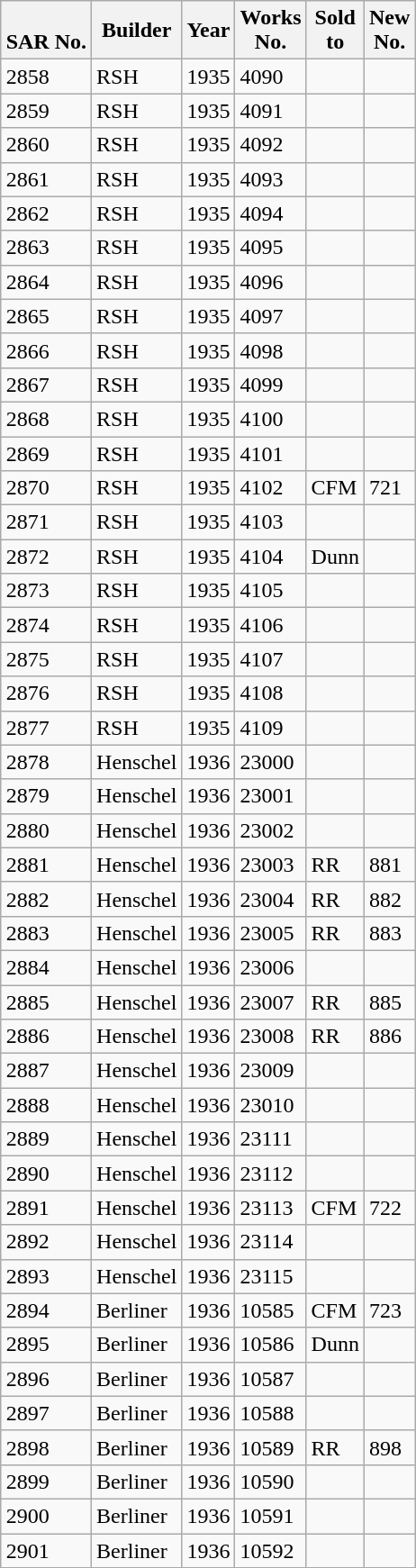<table class="wikitable collapsible collapsed sortable" style="margin:0.5em auto; font-size:100%;">
<tr>
<th><br>SAR No.</th>
<th>Builder<br></th>
<th>Year<br></th>
<th>Works<br>No.</th>
<th>Sold<br>to</th>
<th>New<br>No.</th>
</tr>
<tr>
<td>2858</td>
<td>RSH</td>
<td>1935</td>
<td>4090</td>
<td></td>
<td></td>
</tr>
<tr>
<td>2859</td>
<td>RSH</td>
<td>1935</td>
<td>4091</td>
<td></td>
<td></td>
</tr>
<tr>
<td>2860</td>
<td>RSH</td>
<td>1935</td>
<td>4092</td>
<td></td>
<td></td>
</tr>
<tr>
<td>2861</td>
<td>RSH</td>
<td>1935</td>
<td>4093</td>
<td></td>
<td></td>
</tr>
<tr>
<td>2862</td>
<td>RSH</td>
<td>1935</td>
<td>4094</td>
<td></td>
<td></td>
</tr>
<tr>
<td>2863</td>
<td>RSH</td>
<td>1935</td>
<td>4095</td>
<td></td>
<td></td>
</tr>
<tr>
<td>2864</td>
<td>RSH</td>
<td>1935</td>
<td>4096</td>
<td></td>
<td></td>
</tr>
<tr>
<td>2865</td>
<td>RSH</td>
<td>1935</td>
<td>4097</td>
<td></td>
<td></td>
</tr>
<tr>
<td>2866</td>
<td>RSH</td>
<td>1935</td>
<td>4098</td>
<td></td>
<td></td>
</tr>
<tr>
<td>2867</td>
<td>RSH</td>
<td>1935</td>
<td>4099</td>
<td></td>
<td></td>
</tr>
<tr>
<td>2868</td>
<td>RSH</td>
<td>1935</td>
<td>4100</td>
<td></td>
<td></td>
</tr>
<tr>
<td>2869</td>
<td>RSH</td>
<td>1935</td>
<td>4101</td>
<td></td>
<td></td>
</tr>
<tr>
<td>2870</td>
<td>RSH</td>
<td>1935</td>
<td>4102</td>
<td>CFM</td>
<td>721</td>
</tr>
<tr>
<td>2871</td>
<td>RSH</td>
<td>1935</td>
<td>4103</td>
<td></td>
<td></td>
</tr>
<tr>
<td>2872</td>
<td>RSH</td>
<td>1935</td>
<td>4104</td>
<td>Dunn</td>
<td></td>
</tr>
<tr>
<td>2873</td>
<td>RSH</td>
<td>1935</td>
<td>4105</td>
<td></td>
<td></td>
</tr>
<tr>
<td>2874</td>
<td>RSH</td>
<td>1935</td>
<td>4106</td>
<td></td>
<td></td>
</tr>
<tr>
<td>2875</td>
<td>RSH</td>
<td>1935</td>
<td>4107</td>
<td></td>
<td></td>
</tr>
<tr>
<td>2876</td>
<td>RSH</td>
<td>1935</td>
<td>4108</td>
<td></td>
<td></td>
</tr>
<tr>
<td>2877</td>
<td>RSH</td>
<td>1935</td>
<td>4109</td>
<td></td>
<td></td>
</tr>
<tr>
<td>2878</td>
<td>Henschel</td>
<td>1936</td>
<td>23000</td>
<td></td>
<td></td>
</tr>
<tr>
<td>2879</td>
<td>Henschel</td>
<td>1936</td>
<td>23001</td>
<td></td>
<td></td>
</tr>
<tr>
<td>2880</td>
<td>Henschel</td>
<td>1936</td>
<td>23002</td>
<td></td>
<td></td>
</tr>
<tr>
<td>2881</td>
<td>Henschel</td>
<td>1936</td>
<td>23003</td>
<td>RR</td>
<td>881</td>
</tr>
<tr>
<td>2882</td>
<td>Henschel</td>
<td>1936</td>
<td>23004</td>
<td>RR</td>
<td>882</td>
</tr>
<tr>
<td>2883</td>
<td>Henschel</td>
<td>1936</td>
<td>23005</td>
<td>RR</td>
<td>883</td>
</tr>
<tr>
<td>2884</td>
<td>Henschel</td>
<td>1936</td>
<td>23006</td>
<td></td>
<td></td>
</tr>
<tr>
<td>2885</td>
<td>Henschel</td>
<td>1936</td>
<td>23007</td>
<td>RR</td>
<td>885</td>
</tr>
<tr>
<td>2886</td>
<td>Henschel</td>
<td>1936</td>
<td>23008</td>
<td>RR</td>
<td>886</td>
</tr>
<tr>
<td>2887</td>
<td>Henschel</td>
<td>1936</td>
<td>23009</td>
<td></td>
<td></td>
</tr>
<tr>
<td>2888</td>
<td>Henschel</td>
<td>1936</td>
<td>23010</td>
<td></td>
<td></td>
</tr>
<tr>
<td>2889</td>
<td>Henschel</td>
<td>1936</td>
<td>23111</td>
<td></td>
<td></td>
</tr>
<tr>
<td>2890</td>
<td>Henschel</td>
<td>1936</td>
<td>23112</td>
<td></td>
<td></td>
</tr>
<tr>
<td>2891</td>
<td>Henschel</td>
<td>1936</td>
<td>23113</td>
<td>CFM</td>
<td>722</td>
</tr>
<tr>
<td>2892</td>
<td>Henschel</td>
<td>1936</td>
<td>23114</td>
<td></td>
<td></td>
</tr>
<tr>
<td>2893</td>
<td>Henschel</td>
<td>1936</td>
<td>23115</td>
<td></td>
<td></td>
</tr>
<tr>
<td>2894</td>
<td>Berliner</td>
<td>1936</td>
<td>10585</td>
<td>CFM</td>
<td>723</td>
</tr>
<tr>
<td>2895</td>
<td>Berliner</td>
<td>1936</td>
<td>10586</td>
<td>Dunn</td>
<td></td>
</tr>
<tr>
<td>2896</td>
<td>Berliner</td>
<td>1936</td>
<td>10587</td>
<td></td>
<td></td>
</tr>
<tr>
<td>2897</td>
<td>Berliner</td>
<td>1936</td>
<td>10588</td>
<td></td>
<td></td>
</tr>
<tr>
<td>2898</td>
<td>Berliner</td>
<td>1936</td>
<td>10589</td>
<td>RR</td>
<td>898</td>
</tr>
<tr>
<td>2899</td>
<td>Berliner</td>
<td>1936</td>
<td>10590</td>
<td></td>
<td></td>
</tr>
<tr>
<td>2900</td>
<td>Berliner</td>
<td>1936</td>
<td>10591</td>
<td></td>
<td></td>
</tr>
<tr>
<td>2901</td>
<td>Berliner</td>
<td>1936</td>
<td>10592</td>
<td></td>
<td></td>
</tr>
<tr>
</tr>
</table>
